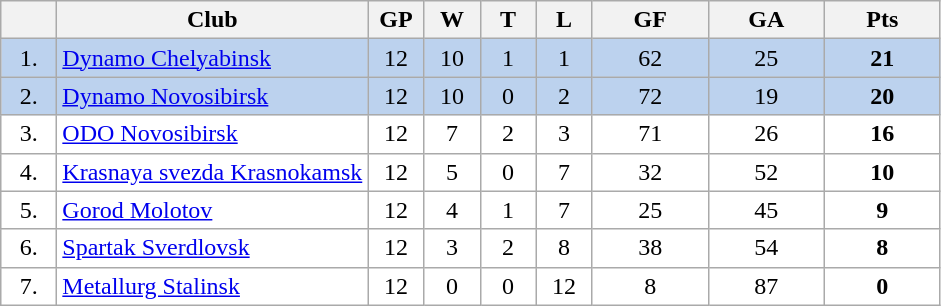<table class="wikitable">
<tr>
<th width="30"></th>
<th width="200">Club</th>
<th width="30">GP</th>
<th width="30">W</th>
<th width="30">T</th>
<th width="30">L</th>
<th width="70">GF</th>
<th width="70">GA</th>
<th width="70">Pts</th>
</tr>
<tr bgcolor="#BCD2EE" align="center">
<td>1.</td>
<td align="left"><a href='#'>Dynamo Chelyabinsk</a></td>
<td>12</td>
<td>10</td>
<td>1</td>
<td>1</td>
<td>62</td>
<td>25</td>
<td><strong>21</strong></td>
</tr>
<tr bgcolor="#BCD2EE" align="center">
<td>2.</td>
<td align="left"><a href='#'>Dynamo Novosibirsk</a></td>
<td>12</td>
<td>10</td>
<td>0</td>
<td>2</td>
<td>72</td>
<td>19</td>
<td><strong>20</strong></td>
</tr>
<tr bgcolor="#FFFFFF" align="center">
<td>3.</td>
<td align="left"><a href='#'>ODO Novosibirsk</a></td>
<td>12</td>
<td>7</td>
<td>2</td>
<td>3</td>
<td>71</td>
<td>26</td>
<td><strong>16</strong></td>
</tr>
<tr bgcolor="#FFFFFF" align="center">
<td>4.</td>
<td align="left"><a href='#'>Krasnaya svezda Krasnokamsk</a></td>
<td>12</td>
<td>5</td>
<td>0</td>
<td>7</td>
<td>32</td>
<td>52</td>
<td><strong>10</strong></td>
</tr>
<tr bgcolor="#FFFFFF" align="center">
<td>5.</td>
<td align="left"><a href='#'>Gorod Molotov</a></td>
<td>12</td>
<td>4</td>
<td>1</td>
<td>7</td>
<td>25</td>
<td>45</td>
<td><strong>9</strong></td>
</tr>
<tr bgcolor="#FFFFFF" align="center">
<td>6.</td>
<td align="left"><a href='#'>Spartak Sverdlovsk</a></td>
<td>12</td>
<td>3</td>
<td>2</td>
<td>8</td>
<td>38</td>
<td>54</td>
<td><strong>8</strong></td>
</tr>
<tr bgcolor="#FFFFFF" align="center">
<td>7.</td>
<td align="left"><a href='#'>Metallurg Stalinsk</a></td>
<td>12</td>
<td>0</td>
<td>0</td>
<td>12</td>
<td>8</td>
<td>87</td>
<td><strong>0</strong></td>
</tr>
</table>
